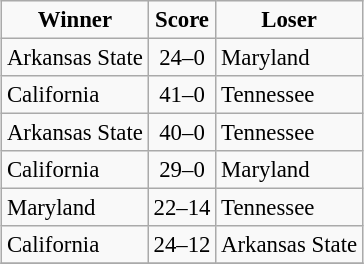<table class="wikitable" style="margin:0.5em auto; font-size:95%">
<tr>
<td align="center"><strong>Winner</strong></td>
<td align="center"><strong>Score</strong></td>
<td align="center"><strong>Loser</strong></td>
</tr>
<tr>
<td>Arkansas State</td>
<td align="center">24–0</td>
<td>Maryland</td>
</tr>
<tr>
<td>California</td>
<td align="center">41–0</td>
<td>Tennessee</td>
</tr>
<tr>
<td>Arkansas State</td>
<td align="center">40–0</td>
<td>Tennessee</td>
</tr>
<tr>
<td>California</td>
<td align="center">29–0</td>
<td>Maryland</td>
</tr>
<tr>
<td>Maryland</td>
<td align="center">22–14</td>
<td>Tennessee</td>
</tr>
<tr>
<td>California</td>
<td align="center">24–12</td>
<td>Arkansas State</td>
</tr>
<tr>
</tr>
</table>
